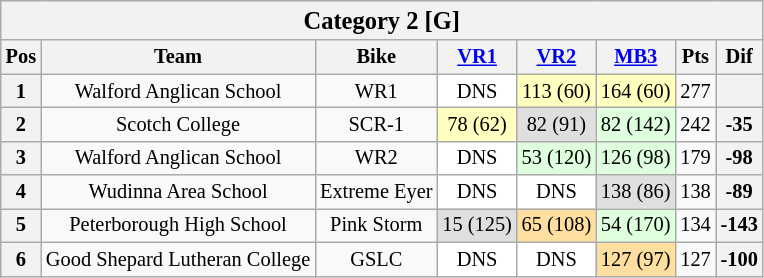<table class="wikitable collapsible collapsed" style="font-size: 85%; text-align:center">
<tr>
<th colspan="8" width="500"><big>Category 2 [G]</big></th>
</tr>
<tr>
<th valign="middle">Pos</th>
<th valign="middle">Team</th>
<th valign="middle">Bike</th>
<th><a href='#'>VR1</a><br></th>
<th><a href='#'>VR2</a><br></th>
<th><a href='#'>MB3</a><br></th>
<th valign="middle">Pts</th>
<th valign="middle">Dif</th>
</tr>
<tr>
<th>1</th>
<td> Walford Anglican School</td>
<td>WR1</td>
<td bgcolor="#ffffff">DNS</td>
<td bgcolor="#FFFFBF">113 (60)</td>
<td bgcolor="#FFFFBF">164 (60)</td>
<td>277</td>
<th></th>
</tr>
<tr>
<th>2</th>
<td> Scotch College</td>
<td>SCR-1</td>
<td bgcolor="#FFFFBF">78 (62)</td>
<td bgcolor="#dfdfdf">82 (91)</td>
<td bgcolor="#dfffdf">82 (142)</td>
<td>242</td>
<th>-35</th>
</tr>
<tr>
<th>3</th>
<td> Walford Anglican School</td>
<td>WR2</td>
<td bgcolor="#ffffff">DNS</td>
<td bgcolor="#dfffdf">53 (120)</td>
<td bgcolor="#dfffdf">126 (98)</td>
<td>179</td>
<th>-98</th>
</tr>
<tr>
<th>4</th>
<td> Wudinna Area School</td>
<td>Extreme Eyer</td>
<td bgcolor="#ffffff">DNS</td>
<td bgcolor="#ffffff">DNS</td>
<td bgcolor="#dfdfdf">138 (86)</td>
<td>138</td>
<th>-89</th>
</tr>
<tr>
<th>5</th>
<td> Peterborough High School</td>
<td>Pink Storm</td>
<td bgcolor="#dfdfdf">15 (125)</td>
<td bgcolor="#ffdf9f">65 (108)</td>
<td bgcolor="#dfffdf">54 (170)</td>
<td>134</td>
<th>-143</th>
</tr>
<tr>
<th>6</th>
<td> Good Shepard Lutheran College</td>
<td>GSLC</td>
<td bgcolor="#ffffff">DNS</td>
<td bgcolor="#ffffff">DNS</td>
<td bgcolor="#ffdf9f">127 (97)</td>
<td>127</td>
<th>-100</th>
</tr>
</table>
